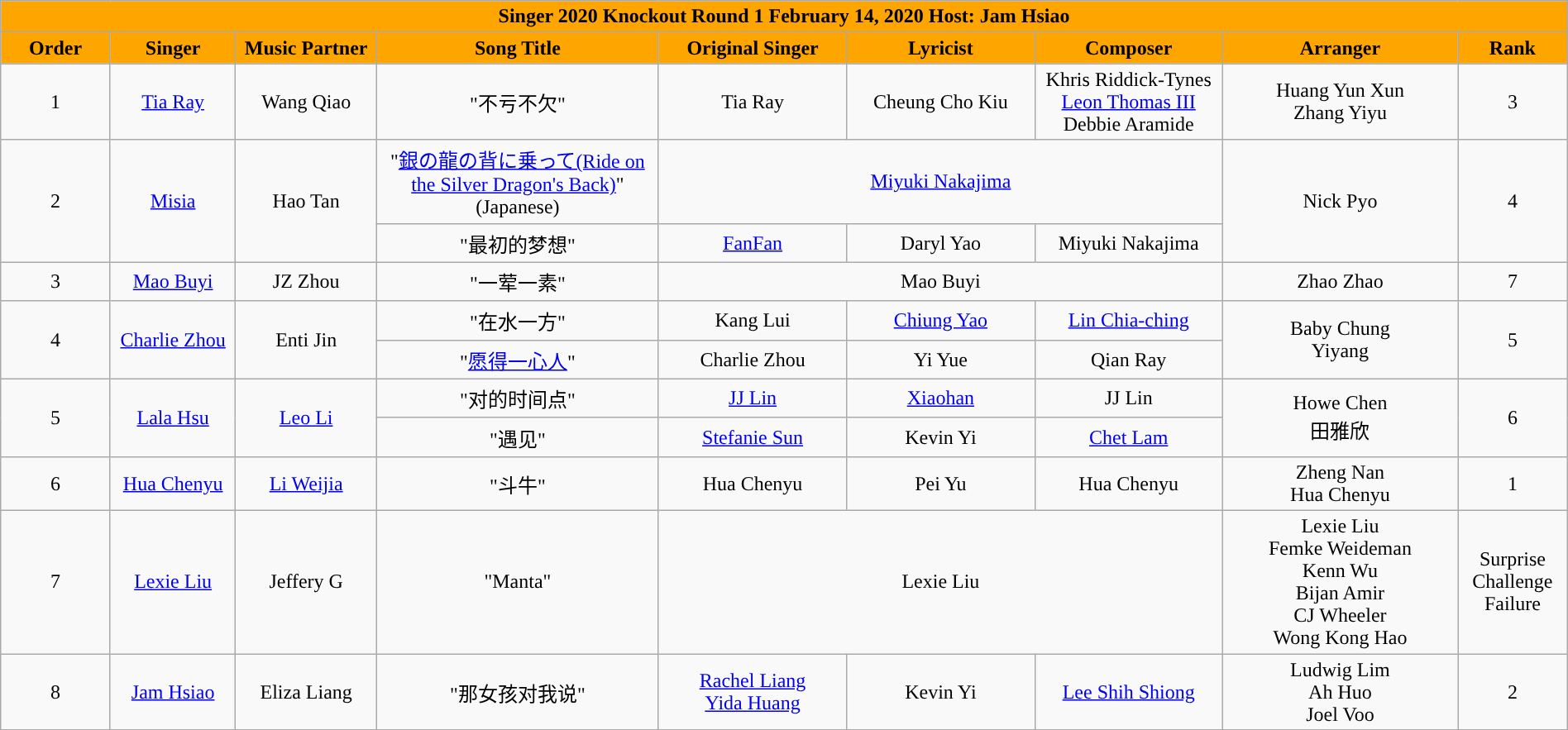<table class="wikitable sortable mw-collapsible" width="100%" style="text-align:center">
<tr align=center style="background:orange">
<td colspan="9"><div><strong>Singer 2020 Knockout Round 1 February 14, 2020 Host: Jam Hsiao</strong></div></td>
</tr>
<tr style="background:orange">
<td style="width:7%"><strong>Order</strong></td>
<td style="width:8%"><strong>Singer</strong></td>
<td style="width:9%"><strong>Music Partner</strong></td>
<td style="width:18%"><strong>Song Title</strong></td>
<td style="width:12%"><strong>Original Singer</strong></td>
<td style="width:12% "><strong>Lyricist</strong></td>
<td style="width:12%"><strong>Composer</strong></td>
<td style="width:15%"><strong>Arranger</strong></td>
<td style="width:7%"><strong>Rank</strong></td>
</tr>
<tr>
<td>1</td>
<td><a href='#'>Tia Ray</a></td>
<td>Wang Qiao</td>
<td>"不亏不欠"</td>
<td>Tia Ray</td>
<td>Cheung Cho Kiu</td>
<td>Khris Riddick-Tynes<br><a href='#'>Leon Thomas III</a><br>Debbie Aramide</td>
<td>Huang Yun Xun<br>Zhang Yiyu</td>
<td>3</td>
</tr>
<tr>
<td rowspan=2>2</td>
<td rowspan=2><a href='#'>Misia</a></td>
<td rowspan=2>Hao Tan</td>
<td>"<a href='#'>銀の龍の背に乗って(Ride on the Silver Dragon's Back)</a>" (Japanese)</td>
<td colspan=3><a href='#'>Miyuki Nakajima</a></td>
<td rowspan=2>Nick Pyo</td>
<td rowspan=2>4</td>
</tr>
<tr>
<td>"最初的梦想"</td>
<td><a href='#'>FanFan</a></td>
<td>Daryl Yao</td>
<td>Miyuki Nakajima</td>
</tr>
<tr>
<td>3</td>
<td><a href='#'>Mao Buyi</a></td>
<td>JZ Zhou</td>
<td>"一荤一素"</td>
<td colspan=3>Mao Buyi</td>
<td>Zhao Zhao</td>
<td>7</td>
</tr>
<tr>
<td rowspan=2>4</td>
<td rowspan=2><a href='#'>Charlie Zhou</a></td>
<td rowspan=2>Enti Jin</td>
<td>"在水一方"</td>
<td>Kang Lui</td>
<td><a href='#'>Chiung Yao</a></td>
<td><a href='#'>Lin Chia-ching</a></td>
<td rowspan=2>Baby Chung<br>Yiyang</td>
<td rowspan=2>5</td>
</tr>
<tr>
<td>"<a href='#'>愿得一心人</a>"</td>
<td>Charlie Zhou</td>
<td>Yi Yue</td>
<td>Qian Ray</td>
</tr>
<tr>
<td rowspan=2>5</td>
<td rowspan=2><a href='#'>Lala Hsu</a></td>
<td rowspan=2><a href='#'>Leo Li</a></td>
<td>"对的时间点"</td>
<td><a href='#'>JJ Lin</a></td>
<td><a href='#'>Xiaohan</a></td>
<td>JJ Lin</td>
<td rowspan=2>Howe Chen<br>田雅欣</td>
<td rowspan=2>6</td>
</tr>
<tr>
<td>"遇见"</td>
<td><a href='#'>Stefanie Sun</a></td>
<td>Kevin Yi</td>
<td><a href='#'>Chet Lam</a></td>
</tr>
<tr>
<td>6</td>
<td><a href='#'>Hua Chenyu</a></td>
<td><a href='#'>Li Weijia</a></td>
<td>"斗牛"</td>
<td>Hua Chenyu</td>
<td>Pei Yu</td>
<td>Hua Chenyu</td>
<td>Zheng Nan<br>Hua Chenyu</td>
<td>1</td>
</tr>
<tr>
<td>7</td>
<td><a href='#'>Lexie Liu</a></td>
<td>Jeffery G</td>
<td>"Manta"</td>
<td colspan=3>Lexie Liu</td>
<td>Lexie Liu<br>Femke Weideman<br>Kenn Wu<br>Bijan Amir<br>CJ Wheeler<br>Wong Kong Hao</td>
<td>Surprise Challenge Failure</td>
</tr>
<tr>
<td>8</td>
<td><a href='#'>Jam Hsiao</a></td>
<td>Eliza Liang</td>
<td>"那女孩对我说"</td>
<td><a href='#'>Rachel Liang </a><br><a href='#'>Yida Huang</a></td>
<td>Kevin Yi</td>
<td><a href='#'>Lee Shih Shiong</a></td>
<td>Ludwig Lim<br>Ah Huo<br>Joel Voo</td>
<td>2</td>
</tr>
</table>
